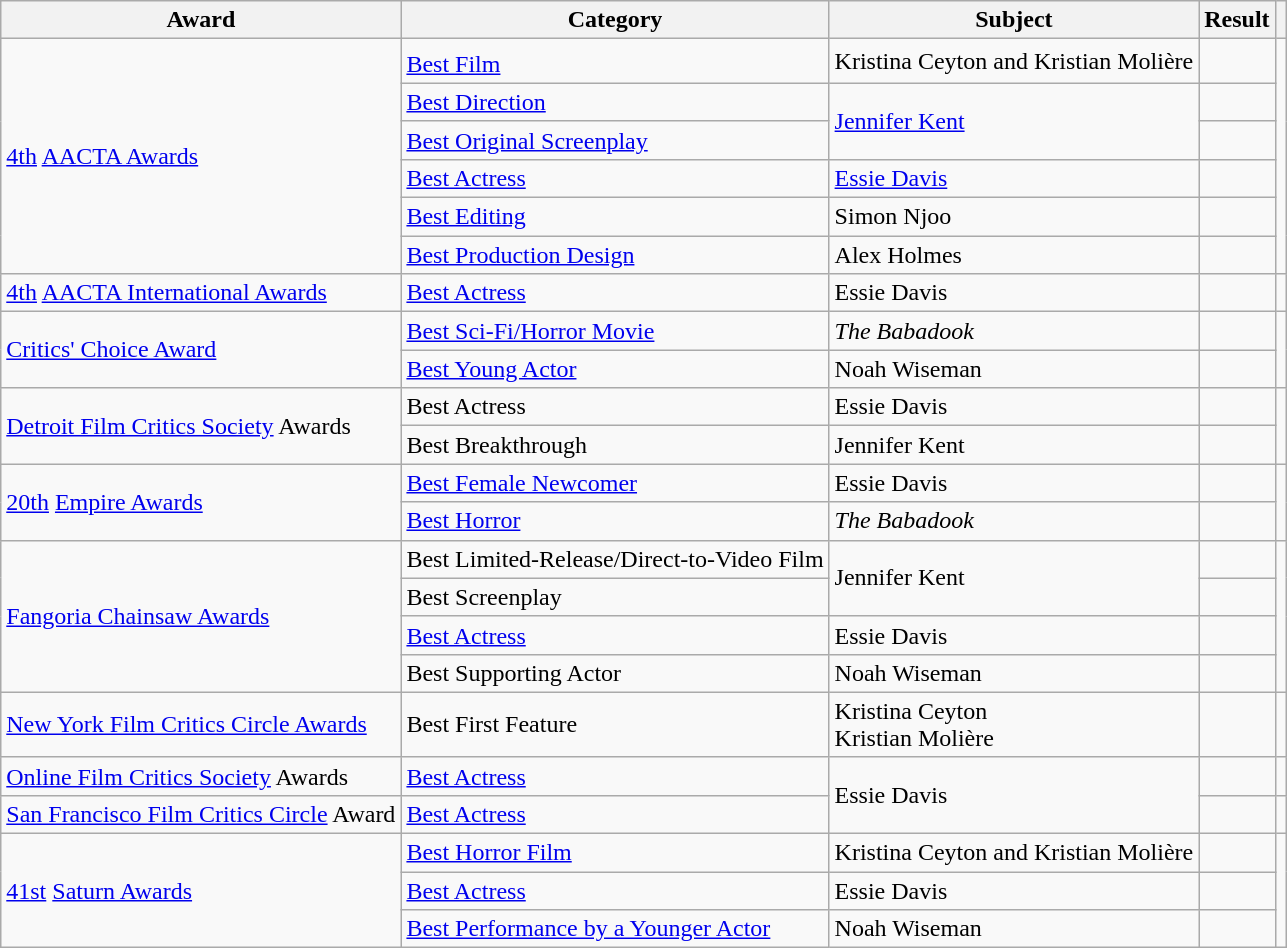<table class="wikitable">
<tr>
<th scope="col">Award</th>
<th scope="col">Category</th>
<th scope="col">Subject</th>
<th scope="col">Result</th>
<th scope="col" class="unsortable"></th>
</tr>
<tr>
<td rowspan=6><a href='#'>4th</a> <a href='#'>AACTA Awards</a></td>
<td><a href='#'>Best Film</a><sup></sup></td>
<td>Kristina Ceyton and Kristian Molière</td>
<td></td>
<td rowspan="6"></td>
</tr>
<tr>
<td><a href='#'>Best Direction</a></td>
<td rowspan=2><a href='#'>Jennifer Kent</a></td>
<td></td>
</tr>
<tr>
<td><a href='#'>Best Original Screenplay</a></td>
<td></td>
</tr>
<tr>
<td><a href='#'>Best Actress</a></td>
<td><a href='#'>Essie Davis</a></td>
<td></td>
</tr>
<tr>
<td><a href='#'>Best Editing</a></td>
<td>Simon Njoo</td>
<td></td>
</tr>
<tr>
<td><a href='#'>Best Production Design</a></td>
<td>Alex Holmes</td>
<td></td>
</tr>
<tr>
<td><a href='#'>4th</a> <a href='#'>AACTA International Awards</a></td>
<td><a href='#'>Best Actress</a></td>
<td>Essie Davis</td>
<td></td>
<td></td>
</tr>
<tr>
<td rowspan=2><a href='#'>Critics' Choice Award</a></td>
<td><a href='#'>Best Sci-Fi/Horror Movie</a></td>
<td><em>The Babadook</em></td>
<td></td>
<td rowspan="2"></td>
</tr>
<tr>
<td><a href='#'>Best Young Actor</a></td>
<td>Noah Wiseman</td>
<td></td>
</tr>
<tr>
<td rowspan=2><a href='#'>Detroit Film Critics Society</a> Awards</td>
<td>Best Actress</td>
<td>Essie Davis</td>
<td></td>
<td rowspan="2"></td>
</tr>
<tr>
<td>Best Breakthrough</td>
<td>Jennifer Kent</td>
<td></td>
</tr>
<tr>
<td rowspan=2><a href='#'>20th</a> <a href='#'>Empire Awards</a></td>
<td><a href='#'>Best Female Newcomer</a></td>
<td>Essie Davis</td>
<td></td>
<td rowspan="2"></td>
</tr>
<tr>
<td><a href='#'>Best Horror</a></td>
<td><em>The Babadook</em></td>
<td></td>
</tr>
<tr>
<td rowspan=4><a href='#'>Fangoria Chainsaw Awards</a></td>
<td>Best Limited-Release/Direct-to-Video Film</td>
<td rowspan=2>Jennifer Kent</td>
<td></td>
<td rowspan="4"></td>
</tr>
<tr>
<td>Best Screenplay</td>
<td></td>
</tr>
<tr>
<td><a href='#'>Best Actress</a></td>
<td>Essie Davis</td>
<td></td>
</tr>
<tr>
<td>Best Supporting Actor</td>
<td>Noah Wiseman</td>
<td></td>
</tr>
<tr>
<td><a href='#'>New York Film Critics Circle Awards</a></td>
<td>Best First Feature</td>
<td>Kristina Ceyton<br>Kristian Molière</td>
<td></td>
<td></td>
</tr>
<tr>
<td><a href='#'>Online Film Critics Society</a> Awards</td>
<td><a href='#'>Best Actress</a></td>
<td rowspan=2>Essie Davis</td>
<td></td>
<td></td>
</tr>
<tr>
<td><a href='#'>San Francisco Film Critics Circle</a> Award</td>
<td><a href='#'>Best Actress</a></td>
<td></td>
<td></td>
</tr>
<tr>
<td rowspan=3><a href='#'>41st</a> <a href='#'>Saturn Awards</a></td>
<td><a href='#'>Best Horror Film</a></td>
<td>Kristina Ceyton and Kristian Molière</td>
<td></td>
<td rowspan="3"></td>
</tr>
<tr>
<td><a href='#'>Best Actress</a></td>
<td>Essie Davis</td>
<td></td>
</tr>
<tr>
<td><a href='#'>Best Performance by a Younger Actor</a></td>
<td>Noah Wiseman</td>
<td></td>
</tr>
</table>
